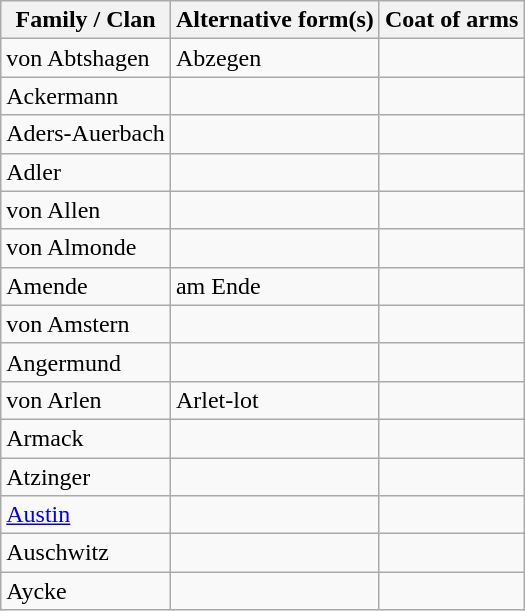<table class="wikitable">
<tr>
<th>Family / Clan</th>
<th>Alternative form(s)</th>
<th>Coat of arms</th>
</tr>
<tr>
<td>von Abtshagen</td>
<td>Abzegen</td>
<td></td>
</tr>
<tr>
<td>Ackermann</td>
<td></td>
<td></td>
</tr>
<tr>
<td>Aders-Auerbach</td>
<td></td>
<td></td>
</tr>
<tr>
<td>Adler</td>
<td></td>
<td></td>
</tr>
<tr>
<td>von Allen</td>
<td></td>
<td></td>
</tr>
<tr>
<td>von Almonde</td>
<td></td>
<td></td>
</tr>
<tr>
<td>Amende</td>
<td>am Ende</td>
<td></td>
</tr>
<tr>
<td>von Amstern</td>
<td></td>
<td></td>
</tr>
<tr>
<td>Angermund</td>
<td></td>
<td></td>
</tr>
<tr>
<td>von Arlen</td>
<td>Arlet-lot</td>
<td></td>
</tr>
<tr>
<td>Armack</td>
<td></td>
<td></td>
</tr>
<tr>
<td>Atzinger</td>
<td></td>
<td></td>
</tr>
<tr>
<td><a href='#'>Austin</a></td>
<td></td>
<td></td>
</tr>
<tr>
<td>Auschwitz</td>
<td></td>
<td></td>
</tr>
<tr>
<td>Aycke</td>
<td></td>
<td></td>
</tr>
</table>
